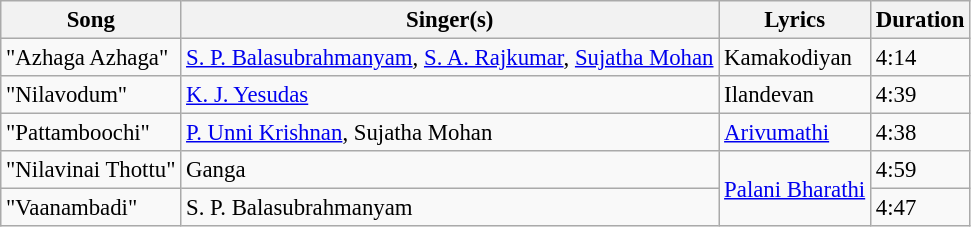<table class="wikitable" style="font-size:95%;">
<tr>
<th>Song</th>
<th>Singer(s)</th>
<th>Lyrics</th>
<th>Duration</th>
</tr>
<tr>
<td>"Azhaga Azhaga"</td>
<td><a href='#'>S. P. Balasubrahmanyam</a>, <a href='#'>S. A. Rajkumar</a>, <a href='#'>Sujatha Mohan</a></td>
<td>Kamakodiyan</td>
<td>4:14</td>
</tr>
<tr>
<td>"Nilavodum"</td>
<td><a href='#'>K. J. Yesudas</a></td>
<td>Ilandevan</td>
<td>4:39</td>
</tr>
<tr>
<td>"Pattamboochi"</td>
<td><a href='#'>P. Unni Krishnan</a>, Sujatha Mohan</td>
<td><a href='#'>Arivumathi</a></td>
<td>4:38</td>
</tr>
<tr>
<td>"Nilavinai Thottu"</td>
<td>Ganga</td>
<td rowspan=2><a href='#'>Palani Bharathi</a></td>
<td>4:59</td>
</tr>
<tr>
<td>"Vaanambadi"</td>
<td>S. P. Balasubrahmanyam</td>
<td>4:47</td>
</tr>
</table>
